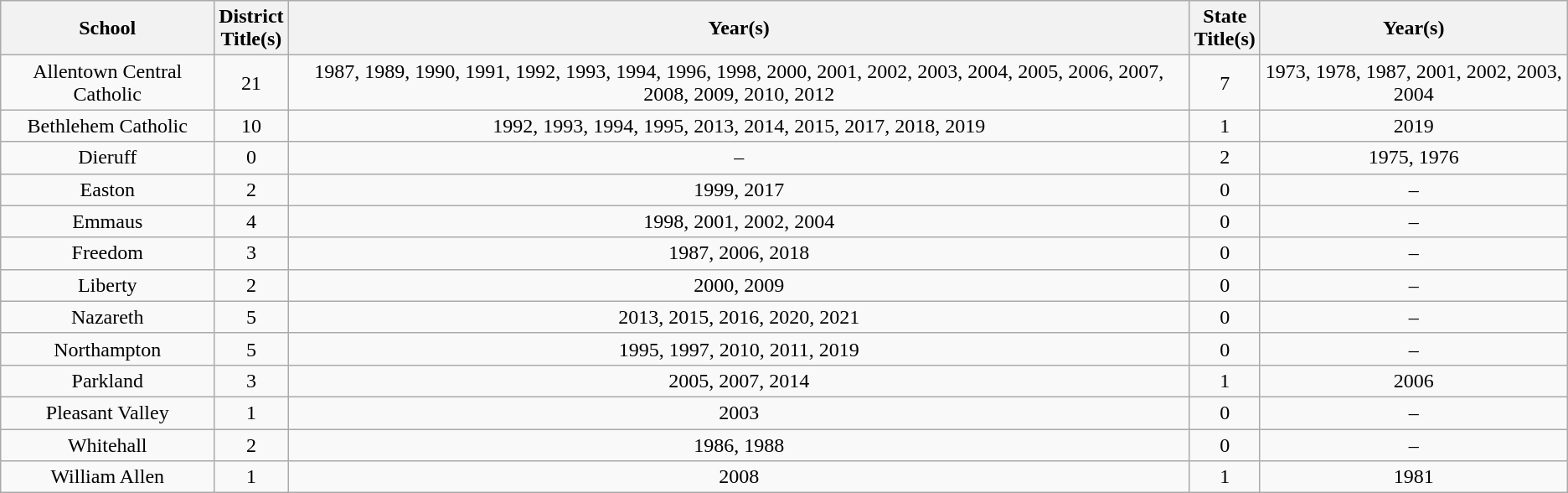<table class="wikitable" style="text-align:center">
<tr>
<th>School</th>
<th>District<br>Title(s)</th>
<th>Year(s)</th>
<th>State<br>Title(s)</th>
<th>Year(s)</th>
</tr>
<tr>
<td>Allentown Central Catholic</td>
<td>21</td>
<td>1987, 1989, 1990, 1991, 1992, 1993, 1994, 1996, 1998, 2000, 2001, 2002, 2003, 2004, 2005, 2006, 2007, 2008, 2009, 2010, 2012</td>
<td>7</td>
<td>1973, 1978, 1987, 2001, 2002, 2003, 2004</td>
</tr>
<tr>
<td>Bethlehem Catholic</td>
<td>10</td>
<td>1992, 1993, 1994, 1995, 2013, 2014, 2015, 2017, 2018, 2019</td>
<td>1</td>
<td>2019</td>
</tr>
<tr>
<td>Dieruff</td>
<td>0</td>
<td>–</td>
<td>2</td>
<td>1975, 1976</td>
</tr>
<tr>
<td>Easton</td>
<td>2</td>
<td>1999, 2017</td>
<td>0</td>
<td>–</td>
</tr>
<tr>
<td>Emmaus</td>
<td>4</td>
<td>1998, 2001, 2002, 2004</td>
<td>0</td>
<td>–</td>
</tr>
<tr>
<td>Freedom</td>
<td>3</td>
<td>1987, 2006, 2018</td>
<td>0</td>
<td>–</td>
</tr>
<tr>
<td>Liberty</td>
<td>2</td>
<td>2000, 2009</td>
<td>0</td>
<td>–</td>
</tr>
<tr>
<td>Nazareth</td>
<td>5</td>
<td>2013, 2015, 2016, 2020, 2021</td>
<td>0</td>
<td>–</td>
</tr>
<tr>
<td>Northampton</td>
<td>5</td>
<td>1995, 1997, 2010, 2011, 2019</td>
<td>0</td>
<td>–</td>
</tr>
<tr>
<td>Parkland</td>
<td>3</td>
<td>2005, 2007, 2014</td>
<td>1</td>
<td>2006</td>
</tr>
<tr>
<td>Pleasant Valley</td>
<td>1</td>
<td>2003</td>
<td>0</td>
<td>–</td>
</tr>
<tr>
<td>Whitehall</td>
<td>2</td>
<td>1986, 1988</td>
<td>0</td>
<td>–</td>
</tr>
<tr>
<td>William Allen</td>
<td>1</td>
<td>2008</td>
<td>1</td>
<td>1981</td>
</tr>
</table>
